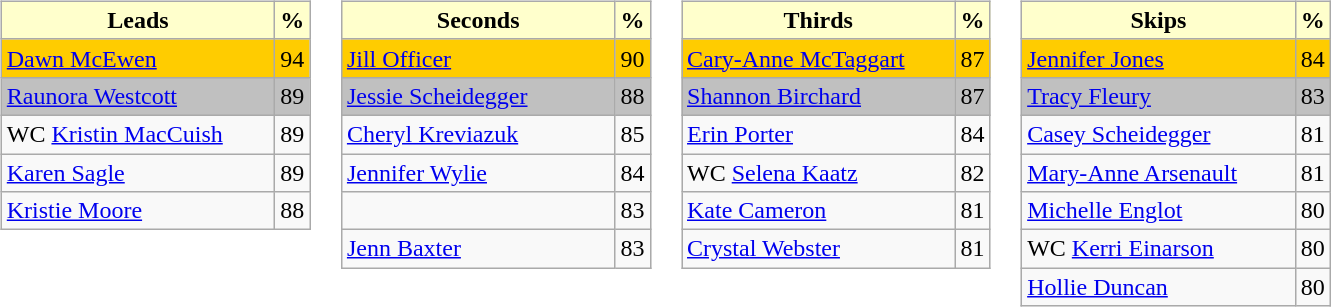<table>
<tr>
<td valign=top><br><table class="wikitable">
<tr>
<th style="background:#ffc; width:175px;">Leads</th>
<th style="background:#ffc;">%</th>
</tr>
<tr bgcolor=#FFCC00>
<td> <a href='#'>Dawn McEwen</a></td>
<td>94</td>
</tr>
<tr bgcolor=#C0C0C0>
<td> <a href='#'>Raunora Westcott</a></td>
<td>89</td>
</tr>
<tr>
<td>WC <a href='#'>Kristin MacCuish</a></td>
<td>89</td>
</tr>
<tr>
<td> <a href='#'>Karen Sagle</a></td>
<td>89</td>
</tr>
<tr>
<td> <a href='#'>Kristie Moore</a></td>
<td>88</td>
</tr>
</table>
</td>
<td valign=top><br><table class="wikitable">
<tr>
<th style="background:#ffc; width:175px;">Seconds</th>
<th style="background:#ffc;">%</th>
</tr>
<tr bgcolor=#FFCC00>
<td> <a href='#'>Jill Officer</a></td>
<td>90</td>
</tr>
<tr bgcolor=#C0C0C0>
<td> <a href='#'>Jessie Scheidegger</a></td>
<td>88</td>
</tr>
<tr>
<td> <a href='#'>Cheryl Kreviazuk</a></td>
<td>85</td>
</tr>
<tr>
<td> <a href='#'>Jennifer Wylie</a></td>
<td>84</td>
</tr>
<tr>
<td></td>
<td>83</td>
</tr>
<tr>
<td> <a href='#'>Jenn Baxter</a></td>
<td>83</td>
</tr>
</table>
</td>
<td valign=top><br><table class="wikitable">
<tr>
<th style="background:#ffc; width:175px;">Thirds</th>
<th style="background:#ffc;">%</th>
</tr>
<tr bgcolor=#FFCC00>
<td> <a href='#'>Cary-Anne McTaggart</a></td>
<td>87</td>
</tr>
<tr bgcolor=#C0C0C0>
<td> <a href='#'>Shannon Birchard</a></td>
<td>87</td>
</tr>
<tr>
<td> <a href='#'>Erin Porter</a></td>
<td>84</td>
</tr>
<tr>
<td>WC <a href='#'>Selena Kaatz</a></td>
<td>82</td>
</tr>
<tr>
<td> <a href='#'>Kate Cameron</a></td>
<td>81</td>
</tr>
<tr>
<td> <a href='#'>Crystal Webster</a></td>
<td>81</td>
</tr>
</table>
</td>
<td valign=top><br><table class="wikitable">
<tr>
<th style="background:#ffc; width:175px;">Skips</th>
<th style="background:#ffc;">%</th>
</tr>
<tr bgcolor=#FFCC00>
<td> <a href='#'>Jennifer Jones</a></td>
<td>84</td>
</tr>
<tr bgcolor=#C0C0C0>
<td> <a href='#'>Tracy Fleury</a></td>
<td>83</td>
</tr>
<tr>
<td> <a href='#'>Casey Scheidegger</a></td>
<td>81</td>
</tr>
<tr>
<td> <a href='#'>Mary-Anne Arsenault</a></td>
<td>81</td>
</tr>
<tr>
<td> <a href='#'>Michelle Englot</a></td>
<td>80</td>
</tr>
<tr>
<td>WC <a href='#'>Kerri Einarson</a></td>
<td>80</td>
</tr>
<tr>
<td> <a href='#'>Hollie Duncan</a></td>
<td>80</td>
</tr>
</table>
</td>
</tr>
</table>
